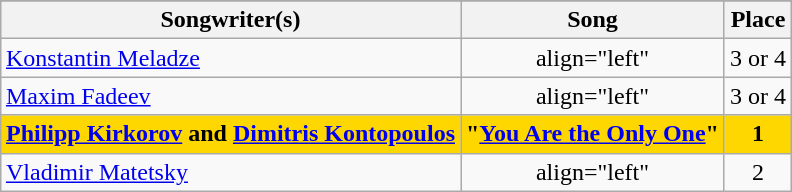<table class="wikitable plainrowheaders" style="margin: 1em auto 1em auto; text-align:center">
<tr>
</tr>
<tr>
<th scope="col">Songwriter(s)</th>
<th scope="col">Song</th>
<th scope="col">Place</th>
</tr>
<tr>
<td align="left"><a href='#'>Konstantin Meladze</a></td>
<td>align="left" </td>
<td>3 or 4</td>
</tr>
<tr>
<td align="left"><a href='#'>Maxim Fadeev</a></td>
<td>align="left" </td>
<td>3 or 4</td>
</tr>
<tr style="font-weight:bold; background:gold;">
<td align="left"><a href='#'>Philipp Kirkorov</a> and <a href='#'>Dimitris Kontopoulos</a></td>
<td align="left">"<a href='#'>You Are the Only One</a>"</td>
<td>1</td>
</tr>
<tr>
<td align="left"><a href='#'>Vladimir Matetsky</a></td>
<td>align="left" </td>
<td>2</td>
</tr>
</table>
